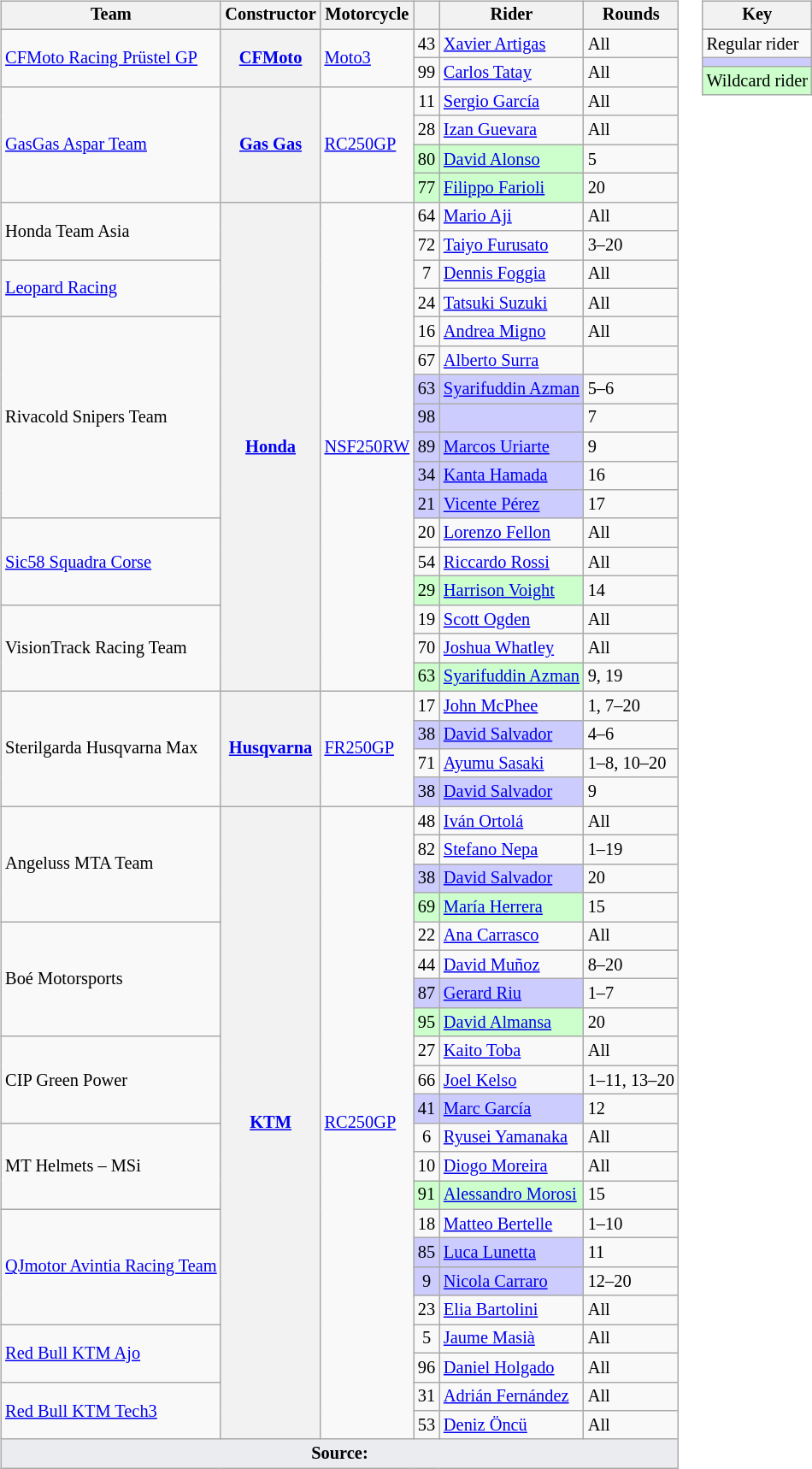<table>
<tr>
<td><br><table class="wikitable" style="font-size: 85%;">
<tr>
<th>Team</th>
<th>Constructor</th>
<th>Motorcycle</th>
<th></th>
<th>Rider</th>
<th>Rounds</th>
</tr>
<tr>
<td rowspan=2> <a href='#'>CFMoto Racing Prüstel GP</a></td>
<th rowspan=2><a href='#'>CFMoto</a></th>
<td rowspan=2><a href='#'>Moto3</a></td>
<td align=center>43</td>
<td> <a href='#'>Xavier Artigas</a></td>
<td>All</td>
</tr>
<tr>
<td align=center>99</td>
<td> <a href='#'>Carlos Tatay</a></td>
<td>All</td>
</tr>
<tr>
<td rowspan=4> <a href='#'>GasGas Aspar Team</a></td>
<th rowspan=4><a href='#'>Gas Gas</a></th>
<td rowspan=4><a href='#'>RC250GP</a></td>
<td align=center>11</td>
<td> <a href='#'>Sergio García</a></td>
<td>All</td>
</tr>
<tr>
<td align=center>28</td>
<td> <a href='#'>Izan Guevara</a></td>
<td>All</td>
</tr>
<tr>
<td style="background:#ccffcc;" align=center>80</td>
<td style="background:#ccffcc;"> <a href='#'>David Alonso</a></td>
<td>5</td>
</tr>
<tr>
<td style="background:#ccffcc;" align=center>77</td>
<td style="background:#ccffcc;"> <a href='#'>Filippo Farioli</a></td>
<td>20</td>
</tr>
<tr>
<td rowspan=2> Honda Team Asia</td>
<th rowspan=17><a href='#'>Honda</a></th>
<td rowspan=17><a href='#'>NSF250RW</a></td>
<td align=center>64</td>
<td> <a href='#'>Mario Aji</a></td>
<td>All</td>
</tr>
<tr>
<td align=center>72</td>
<td> <a href='#'>Taiyo Furusato</a></td>
<td>3–20</td>
</tr>
<tr>
<td rowspan=2> <a href='#'>Leopard Racing</a></td>
<td align=center>7</td>
<td> <a href='#'>Dennis Foggia</a></td>
<td>All</td>
</tr>
<tr>
<td align=center>24</td>
<td> <a href='#'>Tatsuki Suzuki</a></td>
<td>All</td>
</tr>
<tr>
<td rowspan=7> Rivacold Snipers Team</td>
<td align=center>16</td>
<td> <a href='#'>Andrea Migno</a></td>
<td>All</td>
</tr>
<tr>
<td align=center>67</td>
<td> <a href='#'>Alberto Surra</a></td>
<td></td>
</tr>
<tr>
<td style="background:#ccccff;" align=center>63</td>
<td style="background:#ccccff;"> <a href='#'>Syarifuddin Azman</a></td>
<td>5–6</td>
</tr>
<tr>
<td style="background:#ccccff;" align=center>98</td>
<td style="background:#ccccff;"></td>
<td>7</td>
</tr>
<tr>
<td style="background:#ccccff;" align=center>89</td>
<td style="background:#ccccff;"> <a href='#'>Marcos Uriarte</a></td>
<td>9</td>
</tr>
<tr>
<td style="background:#ccccff;" align=center>34</td>
<td style="background:#ccccff;"> <a href='#'>Kanta Hamada</a></td>
<td>16</td>
</tr>
<tr>
<td style="background:#ccccff;" align=center>21</td>
<td style="background:#ccccff;"> <a href='#'>Vicente Pérez</a></td>
<td>17</td>
</tr>
<tr>
<td rowspan=3> <a href='#'>Sic58 Squadra Corse</a></td>
<td align=center>20</td>
<td> <a href='#'>Lorenzo Fellon</a></td>
<td>All</td>
</tr>
<tr>
<td align=center>54</td>
<td> <a href='#'>Riccardo Rossi</a></td>
<td>All</td>
</tr>
<tr>
<td style="background:#ccffcc;" align=center>29</td>
<td style="background:#ccffcc;"> <a href='#'>Harrison Voight</a></td>
<td>14</td>
</tr>
<tr>
<td rowspan=3> VisionTrack Racing Team</td>
<td align=center>19</td>
<td> <a href='#'>Scott Ogden</a></td>
<td>All</td>
</tr>
<tr>
<td align=center>70</td>
<td> <a href='#'>Joshua Whatley</a></td>
<td>All</td>
</tr>
<tr>
<td style="background:#ccffcc;" align=center>63</td>
<td style="background:#ccffcc;"> <a href='#'>Syarifuddin Azman</a></td>
<td>9, 19</td>
</tr>
<tr>
<td rowspan=4> Sterilgarda Husqvarna Max</td>
<th rowspan=4><a href='#'>Husqvarna</a></th>
<td rowspan=4><a href='#'>FR250GP</a></td>
<td align=center>17</td>
<td> <a href='#'>John McPhee</a></td>
<td>1, 7–20</td>
</tr>
<tr>
<td style="background:#ccccff;" align=center>38</td>
<td style="background:#ccccff;"> <a href='#'>David Salvador</a></td>
<td>4–6</td>
</tr>
<tr>
<td align=center>71</td>
<td> <a href='#'>Ayumu Sasaki</a></td>
<td>1–8, 10–20</td>
</tr>
<tr>
<td style="background:#ccccff;" align=center>38</td>
<td style="background:#ccccff;"> <a href='#'>David Salvador</a></td>
<td>9</td>
</tr>
<tr>
<td rowspan=4> Angeluss MTA Team</td>
<th rowspan=22><a href='#'>KTM</a></th>
<td rowspan=22><a href='#'>RC250GP</a></td>
<td align=center>48</td>
<td> <a href='#'>Iván Ortolá</a></td>
<td>All</td>
</tr>
<tr>
<td align=center>82</td>
<td> <a href='#'>Stefano Nepa</a></td>
<td>1–19</td>
</tr>
<tr>
<td style="background:#ccccff;" align=center>38</td>
<td style="background:#ccccff;"> <a href='#'>David Salvador</a></td>
<td>20</td>
</tr>
<tr>
<td style="background:#ccffcc;" align=center>69</td>
<td style="background:#ccffcc;"> <a href='#'>María Herrera</a></td>
<td>15</td>
</tr>
<tr>
<td rowspan=4> Boé Motorsports<br></td>
<td align=center>22</td>
<td> <a href='#'>Ana Carrasco</a></td>
<td>All</td>
</tr>
<tr>
<td align=center>44</td>
<td> <a href='#'>David Muñoz</a></td>
<td>8–20</td>
</tr>
<tr>
<td style="background:#ccccff;" align=center>87</td>
<td style="background:#ccccff;"> <a href='#'>Gerard Riu</a></td>
<td>1–7</td>
</tr>
<tr>
<td style="background:#ccffcc;" align=center>95</td>
<td style="background:#ccffcc;"> <a href='#'>David Almansa</a></td>
<td>20</td>
</tr>
<tr>
<td rowspan=3> CIP Green Power</td>
<td align=center>27</td>
<td> <a href='#'>Kaito Toba</a></td>
<td>All</td>
</tr>
<tr>
<td align=center>66</td>
<td> <a href='#'>Joel Kelso</a></td>
<td>1–11, 13–20</td>
</tr>
<tr>
<td style="background:#ccccff;" align=center>41</td>
<td style="background:#ccccff;"> <a href='#'>Marc García</a></td>
<td>12</td>
</tr>
<tr>
<td rowspan=3> MT Helmets – MSi</td>
<td align=center>6</td>
<td> <a href='#'>Ryusei Yamanaka</a></td>
<td>All</td>
</tr>
<tr>
<td align=center>10</td>
<td> <a href='#'>Diogo Moreira</a></td>
<td>All</td>
</tr>
<tr>
<td style="background:#ccffcc;" align=center>91</td>
<td style="background:#ccffcc;"> <a href='#'>Alessandro Morosi</a></td>
<td>15</td>
</tr>
<tr>
<td rowspan=4> <a href='#'>QJmotor Avintia Racing Team</a></td>
<td align=center>18</td>
<td> <a href='#'>Matteo Bertelle</a></td>
<td>1–10</td>
</tr>
<tr>
<td style="background:#ccccff;" align=center>85</td>
<td style="background:#ccccff;"> <a href='#'>Luca Lunetta</a></td>
<td>11</td>
</tr>
<tr>
<td style="background:#ccccff;" align=center>9</td>
<td style="background:#ccccff;"> <a href='#'>Nicola Carraro</a></td>
<td>12–20</td>
</tr>
<tr>
<td align=center>23</td>
<td> <a href='#'>Elia Bartolini</a></td>
<td>All</td>
</tr>
<tr>
<td rowspan=2> <a href='#'>Red Bull KTM Ajo</a></td>
<td align=center>5</td>
<td> <a href='#'>Jaume Masià</a></td>
<td>All</td>
</tr>
<tr>
<td align=center>96</td>
<td> <a href='#'>Daniel Holgado</a></td>
<td>All</td>
</tr>
<tr>
<td rowspan=2> <a href='#'>Red Bull KTM Tech3</a></td>
<td align=center>31</td>
<td> <a href='#'>Adrián Fernández</a></td>
<td>All</td>
</tr>
<tr>
<td align=center>53</td>
<td> <a href='#'>Deniz Öncü</a></td>
<td>All</td>
</tr>
<tr class="sortbottom">
<td colspan=6 style="background-color:#EAECF0; text-align:center"><strong>Source:</strong></td>
</tr>
</table>
</td>
<td valign=top><br><table class="wikitable" style="font-size: 85%;">
<tr>
<th colspan="2">Key</th>
</tr>
<tr>
<td>Regular rider</td>
</tr>
<tr style="background:#ccccff;">
<td></td>
</tr>
<tr style="background:#ccffcc;">
<td>Wildcard rider</td>
</tr>
</table>
</td>
</tr>
</table>
